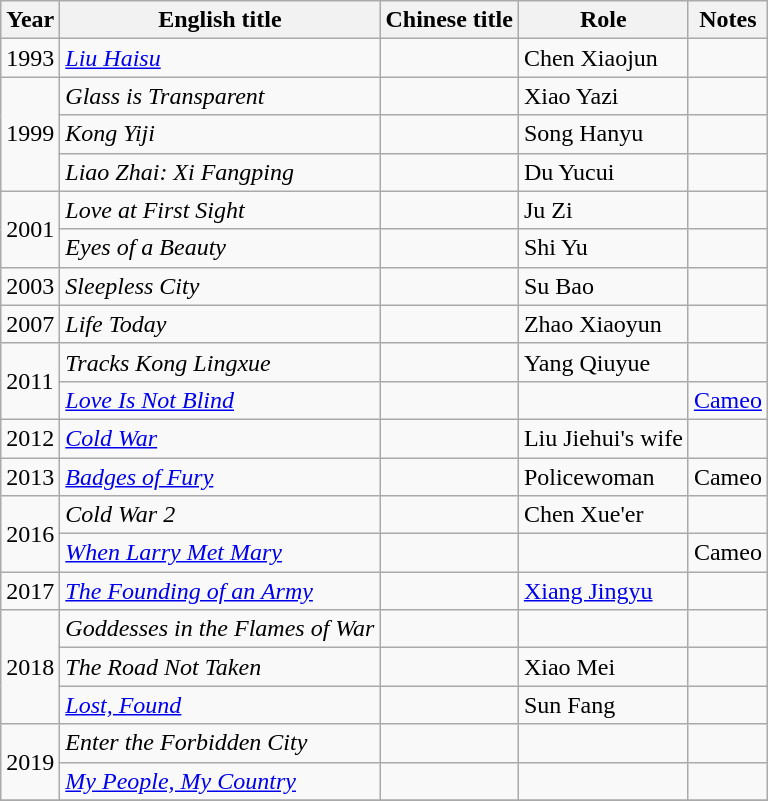<table class="wikitable">
<tr>
<th>Year</th>
<th>English title</th>
<th>Chinese title</th>
<th>Role</th>
<th>Notes</th>
</tr>
<tr>
<td>1993</td>
<td><em><a href='#'>Liu Haisu</a></em></td>
<td></td>
<td>Chen Xiaojun</td>
<td></td>
</tr>
<tr>
<td rowspan="3">1999</td>
<td><em>Glass is Transparent</em></td>
<td></td>
<td>Xiao Yazi</td>
<td></td>
</tr>
<tr>
<td><em>Kong Yiji</em></td>
<td></td>
<td>Song Hanyu</td>
<td></td>
</tr>
<tr>
<td><em>Liao Zhai: Xi Fangping</em></td>
<td></td>
<td>Du Yucui</td>
<td></td>
</tr>
<tr>
<td rowspan="2">2001</td>
<td><em>Love at First Sight</em></td>
<td></td>
<td>Ju Zi</td>
<td></td>
</tr>
<tr>
<td><em>Eyes of a Beauty</em></td>
<td></td>
<td>Shi Yu</td>
<td></td>
</tr>
<tr>
<td>2003</td>
<td><em>Sleepless City</em></td>
<td></td>
<td>Su Bao</td>
<td></td>
</tr>
<tr>
<td>2007</td>
<td><em>Life Today</em></td>
<td></td>
<td>Zhao Xiaoyun</td>
<td></td>
</tr>
<tr>
<td rowspan="2">2011</td>
<td><em>Tracks Kong Lingxue</em></td>
<td></td>
<td>Yang Qiuyue</td>
<td></td>
</tr>
<tr>
<td><em><a href='#'>Love Is Not Blind</a></em></td>
<td></td>
<td></td>
<td><a href='#'>Cameo</a></td>
</tr>
<tr>
<td>2012</td>
<td><em><a href='#'>Cold War</a></em></td>
<td></td>
<td>Liu Jiehui's wife</td>
<td></td>
</tr>
<tr>
<td>2013</td>
<td><em><a href='#'>Badges of Fury</a></em></td>
<td></td>
<td>Policewoman</td>
<td>Cameo</td>
</tr>
<tr>
<td rowspan=2>2016</td>
<td><em>Cold War 2</em></td>
<td></td>
<td>Chen Xue'er</td>
<td></td>
</tr>
<tr>
<td><em><a href='#'>When Larry Met Mary</a></em></td>
<td></td>
<td></td>
<td>Cameo</td>
</tr>
<tr>
<td>2017</td>
<td><em><a href='#'>The Founding of an Army</a></em></td>
<td></td>
<td><a href='#'>Xiang Jingyu</a></td>
<td></td>
</tr>
<tr>
<td rowspan=3>2018</td>
<td><em>Goddesses in the Flames of War</em></td>
<td></td>
<td></td>
<td></td>
</tr>
<tr>
<td><em>The Road Not Taken</em></td>
<td></td>
<td>Xiao Mei</td>
<td></td>
</tr>
<tr>
<td><em><a href='#'>Lost, Found</a></em></td>
<td></td>
<td>Sun Fang</td>
<td></td>
</tr>
<tr>
<td rowspan=2>2019</td>
<td><em>Enter the Forbidden City</em></td>
<td></td>
<td></td>
<td></td>
</tr>
<tr>
<td><em><a href='#'>My People, My Country</a></em></td>
<td></td>
<td></td>
<td></td>
</tr>
<tr>
</tr>
</table>
